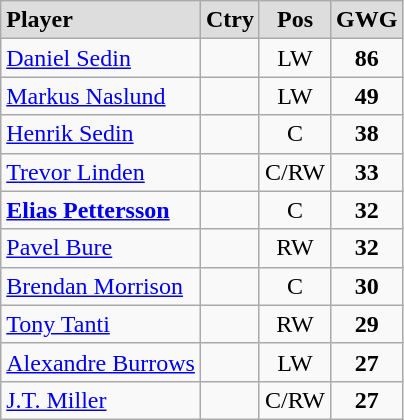<table class="wikitable">
<tr align="center" style="font-weight:bold; background-color:#dddddd;" |>
<td align="left">Player</td>
<td>Ctry</td>
<td>Pos</td>
<td>GWG</td>
</tr>
<tr align="center">
<td align="left"><a href='#'>Daniel Sedin</a></td>
<td></td>
<td>LW</td>
<td><strong>86</strong></td>
</tr>
<tr align="center">
<td align="left"><a href='#'>Markus Naslund</a></td>
<td></td>
<td>LW</td>
<td><strong>49</strong></td>
</tr>
<tr align="center">
<td align="left"><a href='#'>Henrik Sedin</a></td>
<td></td>
<td>C</td>
<td><strong>38</strong></td>
</tr>
<tr align="center">
<td align="left"><a href='#'>Trevor Linden</a></td>
<td></td>
<td>C/RW</td>
<td><strong>33</strong></td>
</tr>
<tr align="center">
<td align="left"><strong><a href='#'>Elias Pettersson</a></strong></td>
<td></td>
<td>C</td>
<td><strong>32</strong></td>
</tr>
<tr align="center">
<td align="left"><a href='#'>Pavel Bure</a></td>
<td></td>
<td>RW</td>
<td><strong>32</strong></td>
</tr>
<tr align="center">
<td align="left"><a href='#'>Brendan Morrison</a></td>
<td></td>
<td>C</td>
<td><strong>30</strong></td>
</tr>
<tr align="center">
<td align="left"><a href='#'>Tony Tanti</a></td>
<td></td>
<td>RW</td>
<td><strong>29</strong></td>
</tr>
<tr align="center">
<td align="left"><a href='#'>Alexandre Burrows</a></td>
<td></td>
<td>LW</td>
<td><strong>27</strong></td>
</tr>
<tr align="center">
<td align="left"><a href='#'>J.T. Miller</a></td>
<td></td>
<td>C/RW</td>
<td><strong>27</strong></td>
</tr>
</table>
